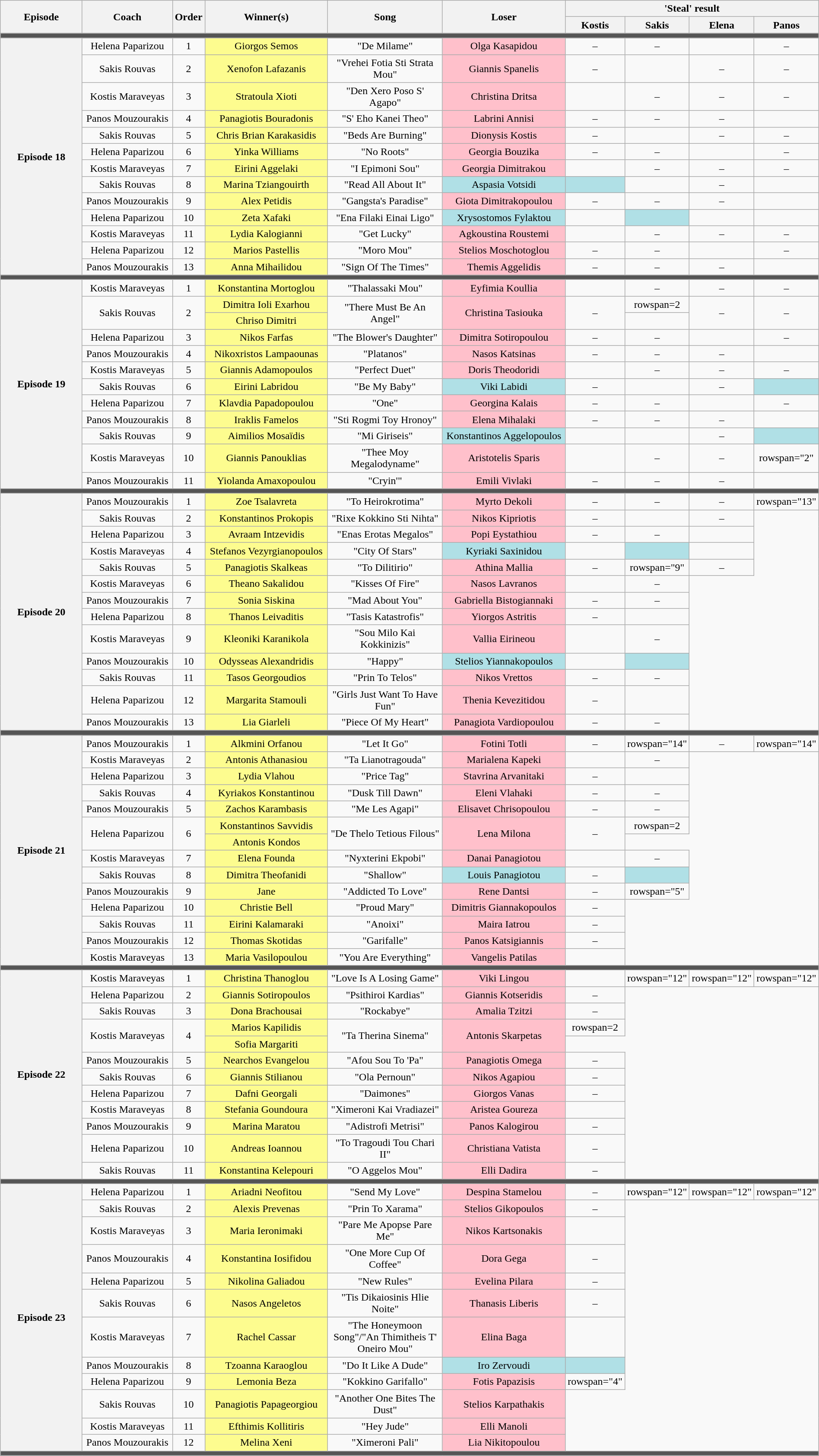<table class="wikitable" style="text-align: center; width:100%;">
<tr>
<th rowspan="2" style="width:10%;">Episode</th>
<th rowspan="2" style="width:11%;">Coach</th>
<th rowspan="2" style="width:02%;">Order</th>
<th rowspan="2" style="width:15%;">Winner(s)</th>
<th rowspan="2" style="width:14%;">Song</th>
<th rowspan="2" style="width:15%;">Loser</th>
<th colspan="4" style="width:20%;">'Steal' result</th>
</tr>
<tr>
<th style="width:05%;">Kostis</th>
<th style="width:05%;">Sakis</th>
<th style="width:05%;">Elena</th>
<th style="width:05%;">Panos</th>
</tr>
<tr>
<td colspan="10" style="background:#555;"></td>
</tr>
<tr>
<th rowspan="13">Episode 18<br><small></small></th>
<td>Helena Paparizou</td>
<td>1</td>
<td style="background:#fdfc8f;text-align:center;">Giorgos Semos</td>
<td>"De Milame"</td>
<td style="background:pink;text-align:center;">Olga Kasapidou</td>
<td>–</td>
<td>–</td>
<td></td>
<td>–</td>
</tr>
<tr>
<td>Sakis Rouvas</td>
<td>2</td>
<td style="background:#fdfc8f;text-align:center;">Xenofon Lafazanis</td>
<td>"Vrehei Fotia Sti Strata Mou"</td>
<td style="background:pink;text-align:center;">Giannis Spanelis</td>
<td>–</td>
<td></td>
<td>–</td>
<td>–</td>
</tr>
<tr>
<td>Kostis Maraveyas</td>
<td>3</td>
<td style="background:#fdfc8f;text-align:center;">Stratoula Xioti</td>
<td>"Den Xero Poso S' Agapo"</td>
<td style="background:pink;text-align:center;">Christina Dritsa</td>
<td></td>
<td>–</td>
<td>–</td>
<td>–</td>
</tr>
<tr>
<td>Panos Mouzourakis</td>
<td>4</td>
<td style="background:#fdfc8f;text-align:center;">Panagiotis Bouradonis</td>
<td>"S' Eho Kanei Theo"</td>
<td style="background:pink;text-align:center;">Labrini Annisi</td>
<td>–</td>
<td>–</td>
<td>–</td>
<td></td>
</tr>
<tr>
<td>Sakis Rouvas</td>
<td>5</td>
<td style="background:#fdfc8f;text-align:center;">Chris Brian Karakasidis</td>
<td>"Beds Are Burning"</td>
<td style="background:pink;text-align:center;">Dionysis Kostis</td>
<td>–</td>
<td></td>
<td>–</td>
<td>–</td>
</tr>
<tr>
<td>Helena Paparizou</td>
<td>6</td>
<td style="background:#fdfc8f;text-align:center;">Yinka Williams</td>
<td>"No Roots"</td>
<td style="background:pink;text-align:center;">Georgia Bouzika</td>
<td>–</td>
<td>–</td>
<td></td>
<td>–</td>
</tr>
<tr>
<td>Kostis Maraveyas</td>
<td>7</td>
<td style="background:#fdfc8f;text-align:center;">Eirini Aggelaki</td>
<td>"I Epimoni Sou"</td>
<td style="background:pink;text-align:center;">Georgia Dimitrakou</td>
<td></td>
<td>–</td>
<td>–</td>
<td>–</td>
</tr>
<tr>
<td>Sakis Rouvas</td>
<td>8</td>
<td style="background:#fdfc8f;text-align:center;">Marina Tziangouirth</td>
<td>"Read All About It"</td>
<td style="background:#b0e0e6;text-align:center;">Aspasia Votsidi</td>
<td style="background:#b0e0e6;text-align:center;"></td>
<td></td>
<td>–</td>
<td></td>
</tr>
<tr>
<td>Panos Mouzourakis</td>
<td>9</td>
<td style="background:#fdfc8f;text-align:center;">Alex Petidis</td>
<td>"Gangsta's Paradise"</td>
<td style="background:pink;text-align:center;">Giota Dimitrakopoulou</td>
<td>–</td>
<td>–</td>
<td>–</td>
<td></td>
</tr>
<tr>
<td>Helena Paparizou</td>
<td>10</td>
<td style="background:#fdfc8f;text-align:center;">Zeta Xafaki</td>
<td>"Ena Filaki Einai Ligo"</td>
<td style="background:#b0e0e6;text-align:center;">Xrysostomos Fylaktou</td>
<td></td>
<td style="background:#b0e0e6;text-align:center;"></td>
<td></td>
<td></td>
</tr>
<tr>
<td>Kostis Maraveyas</td>
<td>11</td>
<td style="background:#fdfc8f;text-align:center;">Lydia Kalogianni</td>
<td>"Get Lucky"</td>
<td style="background:pink;text-align:center;">Agkoustina Roustemi</td>
<td></td>
<td>–</td>
<td>–</td>
<td>–</td>
</tr>
<tr>
<td>Helena Paparizou</td>
<td>12</td>
<td style="background:#fdfc8f;text-align:center;">Marios Pastellis</td>
<td>"Moro Mou"</td>
<td style="background:pink;text-align:center;">Stelios Moschotoglou</td>
<td>–</td>
<td>–</td>
<td></td>
<td>–</td>
</tr>
<tr>
<td>Panos Mouzourakis</td>
<td>13</td>
<td style="background:#fdfc8f;text-align:center;">Anna Mihailidou</td>
<td>"Sign Of The Times"</td>
<td style="background:pink;text-align:center;">Themis Aggelidis</td>
<td>–</td>
<td>–</td>
<td>–</td>
<td></td>
</tr>
<tr>
<td colspan="10" style="background:#555;"></td>
</tr>
<tr>
<th rowspan="12">Episode 19<br><small></small></th>
<td>Kostis Maraveyas</td>
<td>1</td>
<td style="background:#fdfc8f;text-align:center;">Konstantina Mortoglou</td>
<td>"Thalassaki Mou"</td>
<td style="background:pink;text-align:center;">Eyfimia Koullia</td>
<td></td>
<td>–</td>
<td>–</td>
<td>–</td>
</tr>
<tr>
<td rowspan=2>Sakis Rouvas</td>
<td rowspan=2>2</td>
<td style="background:#fdfc8f;text-align:center;">Dimitra Ioli Exarhou</td>
<td rowspan=2>"There Must Be An Angel"</td>
<td rowspan=2 style="background:pink;text-align:center;">Christina Tasiouka</td>
<td rowspan=2>–</td>
<td>rowspan=2 </td>
<td rowspan=2>–</td>
<td rowspan=2>–</td>
</tr>
<tr>
<td style="background:#fdfc8f;text-align:center;">Chriso Dimitri</td>
</tr>
<tr>
<td>Helena Paparizou</td>
<td>3</td>
<td style="background:#fdfc8f;text-align:center;">Nikos Farfas</td>
<td>"The Blower's Daughter"</td>
<td style="background:pink;text-align:center;">Dimitra Sotiropoulou</td>
<td>–</td>
<td>–</td>
<td></td>
<td>–</td>
</tr>
<tr>
<td>Panos Mouzourakis</td>
<td>4</td>
<td style="background:#fdfc8f;text-align:center;">Nikoxristos Lampaounas</td>
<td>"Platanos"</td>
<td style="background:pink;text-align:center;">Nasos Katsinas</td>
<td>–</td>
<td>–</td>
<td>–</td>
<td></td>
</tr>
<tr>
<td>Kostis Maraveyas</td>
<td>5</td>
<td style="background:#fdfc8f;text-align:center;">Giannis Adamopoulos</td>
<td>"Perfect Duet"</td>
<td style="background:pink;text-align:center;">Doris Theodoridi</td>
<td></td>
<td>–</td>
<td>–</td>
<td>–</td>
</tr>
<tr>
<td>Sakis Rouvas</td>
<td>6</td>
<td style="background:#fdfc8f;text-align:center;">Eirini Labridou</td>
<td>"Be My Baby"</td>
<td style="background:#b0e0e6;text-align:center;">Viki Labidi</td>
<td>–</td>
<td></td>
<td>–</td>
<td style="background:#b0e0e6;text-align:center;"></td>
</tr>
<tr>
<td>Helena Paparizou</td>
<td>7</td>
<td style="background:#fdfc8f;text-align:center;">Klavdia Papadopoulou</td>
<td>"One"</td>
<td style="background:pink;text-align:center;">Georgina Kalais</td>
<td>–</td>
<td>–</td>
<td></td>
<td>–</td>
</tr>
<tr>
<td>Panos Mouzourakis</td>
<td>8</td>
<td style="background:#fdfc8f;text-align:center;">Iraklis Famelos</td>
<td>"Sti Rogmi Toy Hronoy"</td>
<td style="background:pink;text-align:center;">Elena Mihalaki</td>
<td>–</td>
<td>–</td>
<td>–</td>
<td></td>
</tr>
<tr>
<td>Sakis Rouvas</td>
<td>9</td>
<td style="background:#fdfc8f;text-align:center;">Aimilios Mosaïdis</td>
<td>"Mi Giriseis"</td>
<td style="background:#b0e0e6;text-align:center;">Konstantinos Aggelopoulos</td>
<td></td>
<td></td>
<td>–</td>
<td style="background:#b0e0e6;text-align:center;"></td>
</tr>
<tr>
<td>Kostis Maraveyas</td>
<td>10</td>
<td style="background:#fdfc8f;text-align:center;">Giannis Panouklias</td>
<td>"Thee Moy Megalodyname"</td>
<td style="background:pink;text-align:center;">Aristotelis Sparis</td>
<td></td>
<td>–</td>
<td>–</td>
<td>rowspan="2" </td>
</tr>
<tr>
<td>Panos Mouzourakis</td>
<td>11</td>
<td style="background:#fdfc8f;text-align:center;">Yiolanda Amaxopoulou</td>
<td>"Cryin'"</td>
<td style="background:pink;text-align:center;">Emili Vivlaki</td>
<td>–</td>
<td>–</td>
<td>–</td>
</tr>
<tr>
<td colspan="10" style="background:#555;"></td>
</tr>
<tr>
<th rowspan="13">Episode 20<br><small></small></th>
<td>Panos Mouzourakis</td>
<td>1</td>
<td style="background:#fdfc8f;text-align:center;">Zoe Tsalavreta</td>
<td>"To Heirokrotima"</td>
<td style="background:pink;text-align:center;">Myrto Dekoli</td>
<td>–</td>
<td>–</td>
<td>–</td>
<td>rowspan="13" </td>
</tr>
<tr>
<td>Sakis Rouvas</td>
<td>2</td>
<td style="background:#fdfc8f;text-align:center;">Konstantinos Prokopis</td>
<td>"Rixe Kokkino Sti Nihta"</td>
<td style="background:pink;text-align:center;">Nikos Kipriotis</td>
<td>–</td>
<td></td>
<td>–</td>
</tr>
<tr>
<td>Helena Paparizou</td>
<td>3</td>
<td style="background:#fdfc8f;text-align:center;">Avraam Intzevidis</td>
<td>"Enas Erotas Megalos"</td>
<td style="background:pink;text-align:center;">Popi Eystathiou</td>
<td>–</td>
<td>–</td>
<td></td>
</tr>
<tr>
<td>Kostis Maraveyas</td>
<td>4</td>
<td style="background:#fdfc8f;text-align:center;">Stefanos Vezyrgianopoulos</td>
<td>"City Of Stars"</td>
<td style="background:#b0e0e6;text-align:center;">Kyriaki Saxinidou</td>
<td></td>
<td style="background:#b0e0e6;text-align:center;"></td>
<td></td>
</tr>
<tr>
<td>Sakis Rouvas</td>
<td>5</td>
<td style="background:#fdfc8f;text-align:center;">Panagiotis Skalkeas</td>
<td>"To Dilitirio"</td>
<td style="background:pink;text-align:center;">Athina Mallia</td>
<td>–</td>
<td>rowspan="9" </td>
<td>–</td>
</tr>
<tr>
<td>Kostis Maraveyas</td>
<td>6</td>
<td style="background:#fdfc8f;text-align:center;">Theano Sakalidou</td>
<td>"Kisses Of Fire"</td>
<td style="background:pink;text-align:center;">Nasos Lavranos</td>
<td></td>
<td>–</td>
</tr>
<tr>
<td>Panos Mouzourakis</td>
<td>7</td>
<td style="background:#fdfc8f;text-align:center;">Sonia Siskina</td>
<td>"Mad About You"</td>
<td style="background:pink;text-align:center;">Gabriella Bistogiannaki</td>
<td>–</td>
<td>–</td>
</tr>
<tr>
<td>Helena Paparizou</td>
<td>8</td>
<td style="background:#fdfc8f;text-align:center;">Thanos Leivaditis</td>
<td>"Tasis Katastrofis"</td>
<td style="background:pink;text-align:center;">Yiorgos Astritis</td>
<td>–</td>
<td></td>
</tr>
<tr>
<td>Kostis Maraveyas</td>
<td>9</td>
<td style="background:#fdfc8f;text-align:center;">Kleoniki Karanikola</td>
<td>"Sou Milo Kai Kokkinizis"</td>
<td style="background:pink;text-align:center;">Vallia Eirineou</td>
<td></td>
<td>–</td>
</tr>
<tr>
<td>Panos Mouzourakis</td>
<td>10</td>
<td style="background:#fdfc8f;text-align:center;">Odysseas Alexandridis</td>
<td>"Happy"</td>
<td style="background:#b0e0e6;text-align:center;">Stelios Yiannakopoulos</td>
<td></td>
<td style="background:#b0e0e6;text-align:center;"></td>
</tr>
<tr>
<td>Sakis Rouvas</td>
<td>11</td>
<td style="background:#fdfc8f;text-align:center;">Tasos Georgoudios</td>
<td>"Prin To Telos"</td>
<td style="background:pink;text-align:center;">Nikos Vrettos</td>
<td>–</td>
<td>–</td>
</tr>
<tr>
<td>Helena Paparizou</td>
<td>12</td>
<td style="background:#fdfc8f;text-align:center;">Margarita Stamouli</td>
<td>"Girls Just Want To Have Fun"</td>
<td style="background:pink;text-align:center;">Thenia Kevezitidou</td>
<td>–</td>
<td></td>
</tr>
<tr>
<td>Panos Mouzourakis</td>
<td>13</td>
<td style="background:#fdfc8f;text-align:center;">Lia Giarleli</td>
<td>"Piece Of My Heart"</td>
<td style="background:pink;text-align:center;">Panagiota Vardiopoulou</td>
<td>–</td>
<td>–</td>
</tr>
<tr>
<td colspan="10" style="background:#555;"></td>
</tr>
<tr>
<th rowspan="14">Episode 21<br><small></small></th>
<td>Panos Mouzourakis</td>
<td>1</td>
<td style="background:#fdfc8f;text-align:center;">Alkmini Orfanou</td>
<td>"Let It Go"</td>
<td style="background:pink;text-align:center;">Fotini Totli</td>
<td>–</td>
<td>rowspan="14" </td>
<td>–</td>
<td>rowspan="14" </td>
</tr>
<tr>
<td>Kostis Maraveyas</td>
<td>2</td>
<td style="background:#fdfc8f;text-align:center;">Antonis Athanasiou</td>
<td>"Ta Lianotragouda"</td>
<td style="background:pink;text-align:center;">Marialena Kapeki</td>
<td></td>
<td>–</td>
</tr>
<tr>
<td>Helena Paparizou</td>
<td>3</td>
<td style="background:#fdfc8f;text-align:center;">Lydia Vlahou</td>
<td>"Price Tag"</td>
<td style="background:pink;text-align:center;">Stavrina Arvanitaki</td>
<td>–</td>
<td></td>
</tr>
<tr>
<td>Sakis Rouvas</td>
<td>4</td>
<td style="background:#fdfc8f;text-align:center;">Kyriakos Konstantinou</td>
<td>"Dusk Till Dawn"</td>
<td style="background:pink;text-align:center;">Eleni Vlahaki</td>
<td>–</td>
<td>–</td>
</tr>
<tr>
<td>Panos Mouzourakis</td>
<td>5</td>
<td style="background:#fdfc8f;text-align:center;">Zachos Karambasis</td>
<td>"Me Les Agapi"</td>
<td style="background:pink;text-align:center;">Elisavet Chrisopoulou</td>
<td>–</td>
<td>–</td>
</tr>
<tr>
<td rowspan=2>Helena Paparizou</td>
<td rowspan=2>6</td>
<td style="background:#fdfc8f;text-align:center;">Konstantinos Savvidis</td>
<td rowspan=2>"De Thelo Tetious Filous"</td>
<td rowspan=2 style="background:pink;text-align:center;">Lena Milona</td>
<td rowspan=2>–</td>
<td>rowspan=2 </td>
</tr>
<tr>
<td style="background:#fdfc8f;text-align:center;">Antonis Kondos</td>
</tr>
<tr>
<td>Kostis Maraveyas</td>
<td>7</td>
<td style="background:#fdfc8f;text-align:center;">Elena Founda</td>
<td>"Nyxterini Ekpobi"</td>
<td style="background:pink;text-align:center;">Danai Panagiotou</td>
<td></td>
<td>–</td>
</tr>
<tr>
<td>Sakis Rouvas</td>
<td>8</td>
<td style="background:#fdfc8f;text-align:center;">Dimitra Theofanidi</td>
<td>"Shallow"</td>
<td style="background:#b0e0e6;text-align:center;">Louis Panagiotou</td>
<td>–</td>
<td style="background:#b0e0e6;text-align:center;"></td>
</tr>
<tr>
<td>Panos Mouzourakis</td>
<td>9</td>
<td style="background:#fdfc8f;text-align:center;">Jane</td>
<td>"Addicted To Love"</td>
<td style="background:pink;text-align:center;">Rene Dantsi</td>
<td>–</td>
<td>rowspan="5" </td>
</tr>
<tr>
<td>Helena Paparizou</td>
<td>10</td>
<td style="background:#fdfc8f;text-align:center;">Christie Bell</td>
<td>"Proud Mary"</td>
<td style="background:pink;text-align:center;">Dimitris Giannakopoulos</td>
<td>–</td>
</tr>
<tr>
<td>Sakis Rouvas</td>
<td>11</td>
<td style="background:#fdfc8f;text-align:center;">Eirini Kalamaraki</td>
<td>"Anoixi"</td>
<td style="background:pink;text-align:center;">Maira Iatrou</td>
<td>–</td>
</tr>
<tr>
<td>Panos Mouzourakis</td>
<td>12</td>
<td style="background:#fdfc8f;text-align:center;">Thomas Skotidas</td>
<td>"Garifalle"</td>
<td style="background:pink;text-align:center;">Panos Katsigiannis</td>
<td>–</td>
</tr>
<tr>
<td>Kostis Maraveyas</td>
<td>13</td>
<td style="background:#fdfc8f;text-align:center;">Maria Vasilopoulou</td>
<td>"You Are Everything"</td>
<td style="background:pink;text-align:center;">Vangelis Patilas</td>
<td></td>
</tr>
<tr>
<td colspan="10" style="background:#555;"></td>
</tr>
<tr>
<th rowspan="12">Episode 22<br><small></small></th>
<td>Kostis Maraveyas</td>
<td>1</td>
<td style="background:#fdfc8f;text-align:center;">Christina Thanoglou</td>
<td>"Love Is A Losing Game"</td>
<td style="background:pink;text-align:center;">Viki Lingou</td>
<td></td>
<td>rowspan="12" </td>
<td>rowspan="12" </td>
<td>rowspan="12" </td>
</tr>
<tr>
<td>Helena Paparizou</td>
<td>2</td>
<td style="background:#fdfc8f;text-align:center;">Giannis Sotiropoulos</td>
<td>"Psithiroi Kardias"</td>
<td style="background:pink;text-align:center;">Giannis Kotseridis</td>
<td>–</td>
</tr>
<tr>
<td>Sakis Rouvas</td>
<td>3</td>
<td style="background:#fdfc8f;text-align:center;">Dona Brachousai</td>
<td>"Rockabye"</td>
<td style="background:pink;text-align:center;">Amalia Tzitzi</td>
<td>–</td>
</tr>
<tr>
<td rowspan=2>Kostis Maraveyas</td>
<td rowspan=2>4</td>
<td style="background:#fdfc8f;text-align:center;">Marios Kapilidis</td>
<td rowspan=2>"Ta Therina Sinema"</td>
<td rowspan=2 style="background:pink;text-align:center;">Antonis Skarpetas</td>
<td>rowspan=2 </td>
</tr>
<tr>
<td style="background:#fdfc8f;text-align:center;">Sofia Margariti</td>
</tr>
<tr>
<td>Panos Mouzourakis</td>
<td>5</td>
<td style="background:#fdfc8f;text-align:center;">Nearchos Evangelou</td>
<td>"Afou Sou To 'Pa"</td>
<td style="background:pink;text-align:center;">Panagiotis Omega</td>
<td>–</td>
</tr>
<tr>
<td>Sakis Rouvas</td>
<td>6</td>
<td style="background:#fdfc8f;text-align:center;">Giannis Stilianou</td>
<td>"Ola Pernoun"</td>
<td style="background:pink;text-align:center;">Nikos Agapiou</td>
<td>–</td>
</tr>
<tr>
<td>Helena Paparizou</td>
<td>7</td>
<td style="background:#fdfc8f;text-align:center;">Dafni Georgali</td>
<td>"Daimones"</td>
<td style="background:pink;text-align:center;">Giorgos Vanas</td>
<td>–</td>
</tr>
<tr>
<td>Kostis Maraveyas</td>
<td>8</td>
<td style="background:#fdfc8f;text-align:center;">Stefania Goundoura</td>
<td>"Ximeroni Kai Vradiazei"</td>
<td style="background:pink;text-align:center;">Aristea Goureza</td>
<td></td>
</tr>
<tr>
<td>Panos Mouzourakis</td>
<td>9</td>
<td style="background:#fdfc8f;text-align:center;">Marina Maratou</td>
<td>"Adistrofi Metrisi"</td>
<td style="background:pink;text-align:center;">Panos Kalogirou</td>
<td>–</td>
</tr>
<tr>
<td>Helena Paparizou</td>
<td>10</td>
<td style="background:#fdfc8f;text-align:center;">Andreas Ioannou</td>
<td>"To Tragoudi Tou Chari II"</td>
<td style="background:pink;text-align:center;">Christiana Vatista</td>
<td>–</td>
</tr>
<tr>
<td>Sakis Rouvas</td>
<td>11</td>
<td style="background:#fdfc8f;text-align:center;">Konstantina Kelepouri</td>
<td>"O Aggelos Mou"</td>
<td style="background:pink;text-align:center;">Elli Dadira</td>
<td>–</td>
</tr>
<tr>
<td colspan="10" style="background:#555;"></td>
</tr>
<tr>
<th rowspan="12">Episode 23<br><small></small></th>
<td>Helena Paparizou</td>
<td>1</td>
<td style="background:#fdfc8f;text-align:center;">Ariadni Neofitou</td>
<td>"Send My Love"</td>
<td style="background:pink;text-align:center;">Despina Stamelou</td>
<td>–</td>
<td>rowspan="12" </td>
<td>rowspan="12" </td>
<td>rowspan="12" </td>
</tr>
<tr>
<td>Sakis Rouvas</td>
<td>2</td>
<td style="background:#fdfc8f;text-align:center;">Alexis Prevenas</td>
<td>"Prin To Xarama"</td>
<td style="background:pink;text-align:center;">Stelios Gikopoulos</td>
<td>–</td>
</tr>
<tr>
<td>Kostis Maraveyas</td>
<td>3</td>
<td style="background:#fdfc8f;text-align:center;">Maria Ieronimaki</td>
<td>"Pare Me Apopse Pare Me"</td>
<td style="background:pink;text-align:center;">Nikos Kartsonakis</td>
<td></td>
</tr>
<tr>
<td>Panos Mouzourakis</td>
<td>4</td>
<td style="background:#fdfc8f;text-align:center;">Konstantina Iosifidou</td>
<td>"One More Cup Of Coffee"</td>
<td style="background:pink;text-align:center;">Dora Gega</td>
<td>–</td>
</tr>
<tr>
<td>Helena Paparizou</td>
<td>5</td>
<td style="background:#fdfc8f;text-align:center;">Nikolina Galiadou</td>
<td>"New Rules"</td>
<td style="background:pink;text-align:center;">Evelina Pilara</td>
<td>–</td>
</tr>
<tr>
<td>Sakis Rouvas</td>
<td>6</td>
<td style="background:#fdfc8f;text-align:center;">Nasos Angeletos</td>
<td>"Tis Dikaiosinis Hlie Noite"</td>
<td style="background:pink;text-align:center;">Thanasis Liberis</td>
<td>–</td>
</tr>
<tr>
<td>Kostis Maraveyas</td>
<td>7</td>
<td style="background:#fdfc8f;text-align:center;">Rachel Cassar</td>
<td>"The Honeymoon Song"/"An Thimitheis T' Oneiro Mou"</td>
<td style="background:pink;text-align:center;">Elina Baga</td>
<td></td>
</tr>
<tr>
<td>Panos Mouzourakis</td>
<td>8</td>
<td style="background:#fdfc8f;text-align:center;">Tzoanna Karaoglou</td>
<td>"Do It Like A Dude"</td>
<td style="background:#b0e0e6;text-align:center;">Iro Zervoudi</td>
<td style="background:#b0e0e6;text-align:center;"></td>
</tr>
<tr>
<td>Helena Paparizou</td>
<td>9</td>
<td style="background:#fdfc8f;text-align:center;">Lemonia Beza</td>
<td>"Kokkino Garifallo"</td>
<td style="background:pink;text-align:center;">Fotis Papazisis</td>
<td>rowspan="4" </td>
</tr>
<tr>
<td>Sakis Rouvas</td>
<td>10</td>
<td style="background:#fdfc8f;text-align:center;">Panagiotis Papageorgiou</td>
<td>"Another One Bites The Dust"</td>
<td style="background:pink;text-align:center;">Stelios Karpathakis</td>
</tr>
<tr>
<td>Kostis Maraveyas</td>
<td>11</td>
<td style="background:#fdfc8f;text-align:center;">Efthimis Kollitiris</td>
<td>"Hey Jude"</td>
<td style="background:pink;text-align:center;">Elli Manoli</td>
</tr>
<tr>
<td>Panos Mouzourakis</td>
<td>12</td>
<td style="background:#fdfc8f;text-align:center;">Melina Xeni</td>
<td>"Ximeroni Pali"</td>
<td style="background:pink;text-align:center;">Lia Nikitopoulou</td>
</tr>
<tr>
<td colspan="10" style="background:#555;"></td>
</tr>
</table>
